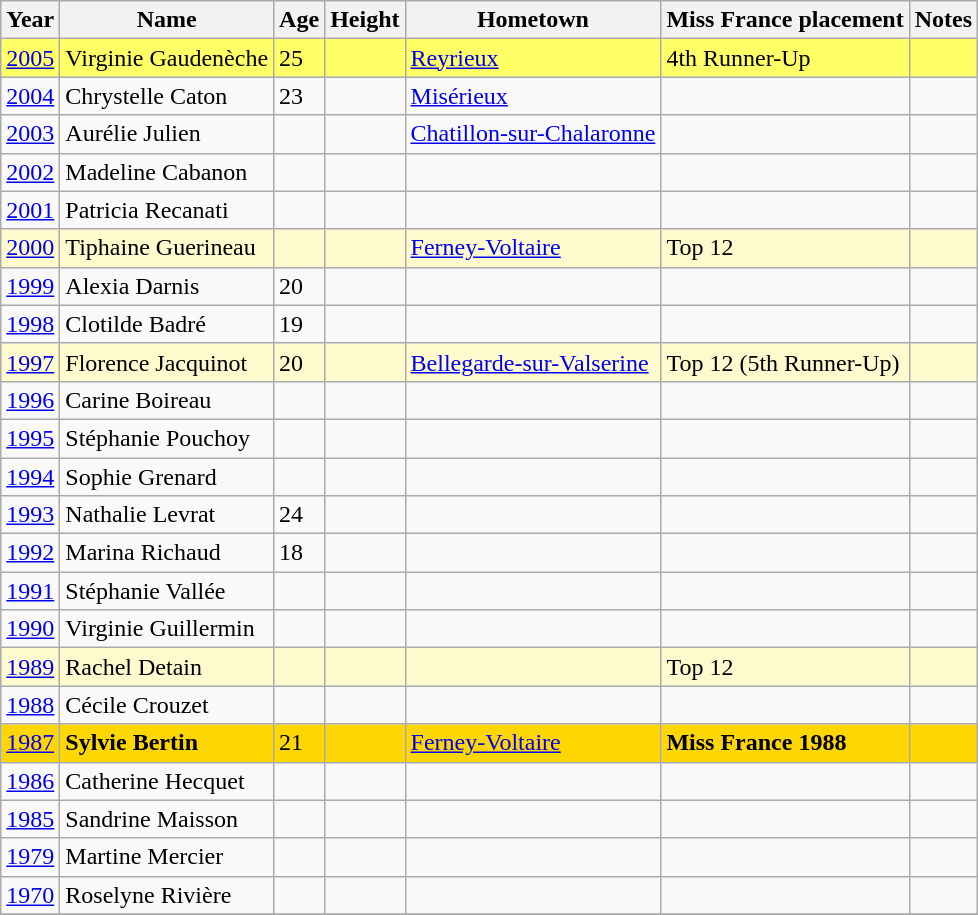<table class="wikitable sortable">
<tr>
<th>Year</th>
<th>Name</th>
<th>Age</th>
<th>Height</th>
<th>Hometown</th>
<th>Miss France placement</th>
<th>Notes</th>
</tr>
<tr bgcolor=#FFFF66>
<td><a href='#'>2005</a></td>
<td>Virginie Gaudenèche</td>
<td>25</td>
<td></td>
<td><a href='#'>Reyrieux</a></td>
<td>4th Runner-Up</td>
<td></td>
</tr>
<tr>
<td><a href='#'>2004</a></td>
<td>Chrystelle Caton</td>
<td>23</td>
<td></td>
<td><a href='#'>Misérieux</a></td>
<td></td>
<td></td>
</tr>
<tr>
<td><a href='#'>2003</a></td>
<td>Aurélie Julien</td>
<td></td>
<td></td>
<td><a href='#'>Chatillon-sur-Chalaronne</a></td>
<td></td>
<td></td>
</tr>
<tr>
<td><a href='#'>2002</a></td>
<td>Madeline Cabanon</td>
<td></td>
<td></td>
<td></td>
<td></td>
<td></td>
</tr>
<tr>
<td><a href='#'>2001</a></td>
<td>Patricia Recanati</td>
<td></td>
<td></td>
<td></td>
<td></td>
<td></td>
</tr>
<tr bgcolor=#FFFACD>
<td><a href='#'>2000</a></td>
<td>Tiphaine Guerineau</td>
<td></td>
<td></td>
<td><a href='#'>Ferney-Voltaire</a></td>
<td>Top 12</td>
<td></td>
</tr>
<tr>
<td><a href='#'>1999</a></td>
<td>Alexia Darnis</td>
<td>20</td>
<td></td>
<td></td>
<td></td>
<td></td>
</tr>
<tr>
<td><a href='#'>1998</a></td>
<td>Clotilde Badré</td>
<td>19</td>
<td></td>
<td></td>
<td></td>
<td></td>
</tr>
<tr bgcolor=#FFFACD>
<td><a href='#'>1997</a></td>
<td>Florence Jacquinot</td>
<td>20</td>
<td></td>
<td><a href='#'>Bellegarde-sur-Valserine</a></td>
<td>Top 12 (5th Runner-Up)</td>
<td></td>
</tr>
<tr>
<td><a href='#'>1996</a></td>
<td>Carine Boireau</td>
<td></td>
<td></td>
<td></td>
<td></td>
<td></td>
</tr>
<tr>
<td><a href='#'>1995</a></td>
<td>Stéphanie Pouchoy</td>
<td></td>
<td></td>
<td></td>
<td></td>
<td></td>
</tr>
<tr>
<td><a href='#'>1994</a></td>
<td>Sophie Grenard</td>
<td></td>
<td></td>
<td></td>
<td></td>
<td></td>
</tr>
<tr>
<td><a href='#'>1993</a></td>
<td>Nathalie Levrat</td>
<td>24</td>
<td></td>
<td></td>
<td></td>
<td></td>
</tr>
<tr>
<td><a href='#'>1992</a></td>
<td>Marina Richaud</td>
<td>18</td>
<td></td>
<td></td>
<td></td>
<td></td>
</tr>
<tr>
<td><a href='#'>1991</a></td>
<td>Stéphanie Vallée</td>
<td></td>
<td></td>
<td></td>
<td></td>
<td></td>
</tr>
<tr>
<td><a href='#'>1990</a></td>
<td>Virginie Guillermin</td>
<td></td>
<td></td>
<td></td>
<td></td>
<td></td>
</tr>
<tr bgcolor=#FFFACD>
<td><a href='#'>1989</a></td>
<td>Rachel Detain</td>
<td></td>
<td></td>
<td></td>
<td>Top 12</td>
<td></td>
</tr>
<tr>
<td><a href='#'>1988</a></td>
<td>Cécile Crouzet</td>
<td></td>
<td></td>
<td></td>
<td></td>
<td></td>
</tr>
<tr bgcolor=gold>
<td><a href='#'>1987</a></td>
<td><strong>Sylvie Bertin</strong></td>
<td>21</td>
<td></td>
<td><a href='#'>Ferney-Voltaire</a></td>
<td><strong>Miss France 1988</strong></td>
<td></td>
</tr>
<tr>
<td><a href='#'>1986</a></td>
<td>Catherine Hecquet</td>
<td></td>
<td></td>
<td></td>
<td></td>
<td></td>
</tr>
<tr>
<td><a href='#'>1985</a></td>
<td>Sandrine Maisson</td>
<td></td>
<td></td>
<td></td>
<td></td>
<td></td>
</tr>
<tr>
<td><a href='#'>1979</a></td>
<td>Martine Mercier</td>
<td></td>
<td></td>
<td></td>
<td></td>
<td></td>
</tr>
<tr>
<td><a href='#'>1970</a></td>
<td>Roselyne Rivière</td>
<td></td>
<td></td>
<td></td>
<td></td>
<td></td>
</tr>
<tr>
</tr>
</table>
